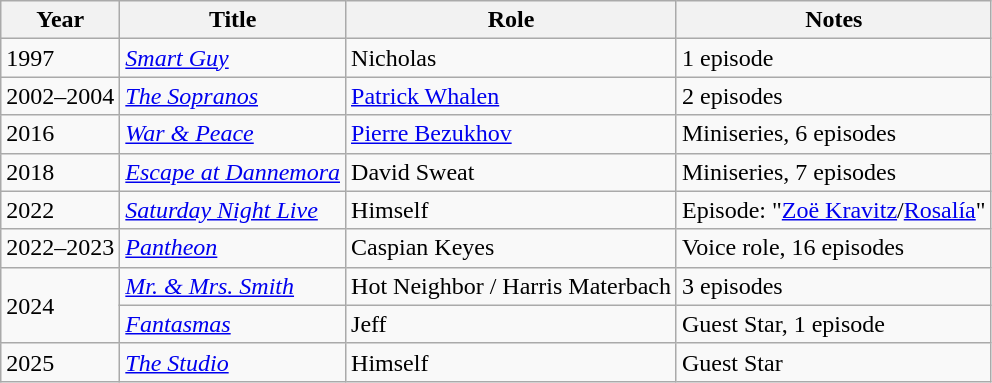<table class="wikitable sortable unsortable">
<tr>
<th>Year</th>
<th>Title</th>
<th>Role</th>
<th class="unsortable">Notes</th>
</tr>
<tr>
<td>1997</td>
<td><em><a href='#'>Smart Guy</a></em></td>
<td>Nicholas</td>
<td>1 episode</td>
</tr>
<tr>
<td>2002–2004</td>
<td><em><a href='#'>The Sopranos</a></em></td>
<td><a href='#'>Patrick Whalen</a></td>
<td>2 episodes</td>
</tr>
<tr>
<td>2016</td>
<td><em><a href='#'>War & Peace</a></em></td>
<td><a href='#'>Pierre Bezukhov</a></td>
<td>Miniseries, 6 episodes</td>
</tr>
<tr>
<td>2018</td>
<td><em><a href='#'>Escape at Dannemora</a></em></td>
<td>David Sweat</td>
<td>Miniseries, 7 episodes</td>
</tr>
<tr>
<td>2022</td>
<td><em><a href='#'>Saturday Night Live</a></em></td>
<td>Himself</td>
<td>Episode: "<a href='#'>Zoë Kravitz</a>/<a href='#'>Rosalía</a>"</td>
</tr>
<tr>
<td>2022–2023</td>
<td><em><a href='#'>Pantheon</a></em></td>
<td>Caspian Keyes</td>
<td>Voice role, 16 episodes</td>
</tr>
<tr>
<td rowspan="2">2024</td>
<td><em><a href='#'>Mr. & Mrs. Smith</a></em></td>
<td>Hot Neighbor / Harris Materbach</td>
<td>3 episodes</td>
</tr>
<tr>
<td><em><a href='#'>Fantasmas</a></em></td>
<td>Jeff</td>
<td>Guest Star, 1 episode <em></em></td>
</tr>
<tr>
<td>2025</td>
<td><em><a href='#'>The Studio</a></em></td>
<td>Himself</td>
<td>Guest Star <em></em></td>
</tr>
</table>
